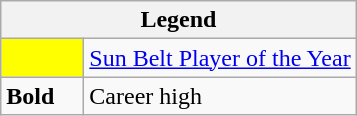<table class="wikitable mw-collapsible">
<tr>
<th colspan="2">Legend</th>
</tr>
<tr>
<td style="background:#ffff00; width:3em;"></td>
<td><a href='#'>Sun Belt Player of the Year</a></td>
</tr>
<tr>
<td><strong>Bold</strong></td>
<td>Career high</td>
</tr>
</table>
